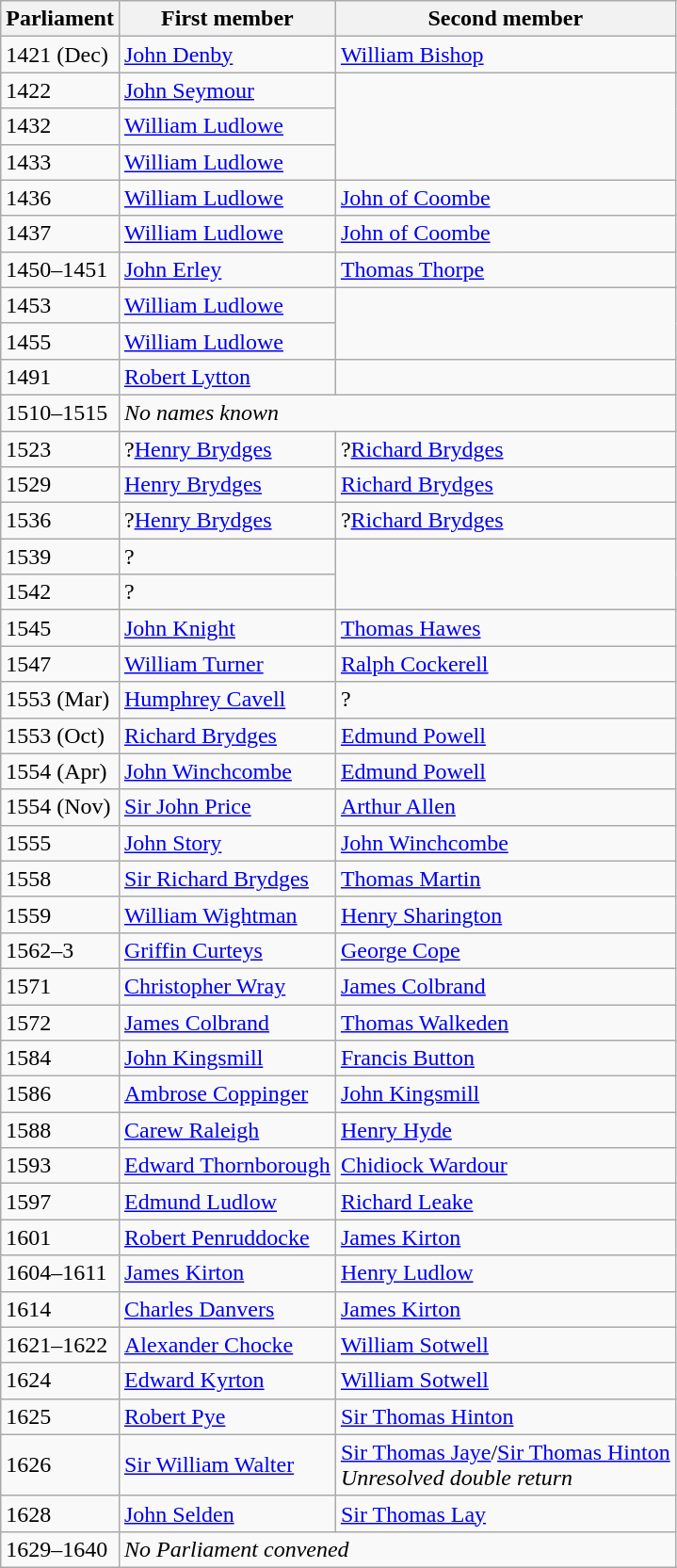<table class="wikitable">
<tr>
<th>Parliament</th>
<th>First member</th>
<th>Second member</th>
</tr>
<tr>
<td>1421 (Dec)</td>
<td><a href='#'>John Denby</a></td>
<td><a href='#'>William Bishop</a></td>
</tr>
<tr>
<td>1422</td>
<td><a href='#'>John Seymour</a></td>
</tr>
<tr>
<td>1432</td>
<td><a href='#'>William Ludlowe</a></td>
</tr>
<tr>
<td>1433</td>
<td><a href='#'>William Ludlowe</a></td>
</tr>
<tr>
<td>1436</td>
<td><a href='#'>William Ludlowe</a></td>
<td><a href='#'>John of Coombe</a></td>
</tr>
<tr>
<td>1437</td>
<td><a href='#'>William Ludlowe</a></td>
<td><a href='#'>John of Coombe</a></td>
</tr>
<tr>
<td>1450–1451</td>
<td><a href='#'>John Erley</a></td>
<td><a href='#'>Thomas Thorpe</a></td>
</tr>
<tr>
<td>1453</td>
<td><a href='#'>William Ludlowe</a></td>
</tr>
<tr>
<td>1455</td>
<td><a href='#'>William Ludlowe</a></td>
</tr>
<tr>
<td>1491</td>
<td><a href='#'>Robert Lytton</a></td>
<td></td>
</tr>
<tr>
<td>1510–1515</td>
<td colspan = "2"><em>No names known</em></td>
</tr>
<tr>
<td>1523</td>
<td>?<a href='#'>Henry Brydges</a></td>
<td>?<a href='#'>Richard Brydges</a></td>
</tr>
<tr>
<td>1529</td>
<td><a href='#'>Henry Brydges</a></td>
<td><a href='#'>Richard Brydges</a></td>
</tr>
<tr>
<td>1536</td>
<td>?<a href='#'>Henry Brydges</a></td>
<td>?<a href='#'>Richard Brydges</a></td>
</tr>
<tr>
<td>1539</td>
<td>?</td>
</tr>
<tr>
<td>1542</td>
<td>?</td>
</tr>
<tr>
<td>1545</td>
<td><a href='#'>John Knight</a></td>
<td><a href='#'>Thomas Hawes</a></td>
</tr>
<tr>
<td>1547</td>
<td><a href='#'>William Turner</a></td>
<td><a href='#'>Ralph Cockerell</a></td>
</tr>
<tr>
<td>1553 (Mar)</td>
<td><a href='#'>Humphrey Cavell</a></td>
<td>?</td>
</tr>
<tr>
<td>1553 (Oct)</td>
<td><a href='#'>Richard Brydges</a></td>
<td><a href='#'>Edmund Powell</a></td>
</tr>
<tr>
<td>1554 (Apr)</td>
<td><a href='#'>John Winchcombe</a></td>
<td><a href='#'>Edmund Powell</a></td>
</tr>
<tr>
<td>1554 (Nov)</td>
<td><a href='#'>Sir John Price</a></td>
<td><a href='#'>Arthur Allen</a></td>
</tr>
<tr>
<td>1555</td>
<td><a href='#'>John Story</a></td>
<td><a href='#'>John Winchcombe</a></td>
</tr>
<tr>
<td>1558</td>
<td><a href='#'>Sir Richard Brydges</a></td>
<td><a href='#'>Thomas Martin</a></td>
</tr>
<tr>
<td>1559</td>
<td><a href='#'>William Wightman</a></td>
<td><a href='#'>Henry Sharington</a></td>
</tr>
<tr>
<td>1562–3</td>
<td><a href='#'>Griffin Curteys</a></td>
<td><a href='#'>George Cope</a></td>
</tr>
<tr>
<td>1571</td>
<td><a href='#'>Christopher Wray</a></td>
<td><a href='#'>James Colbrand</a></td>
</tr>
<tr>
<td>1572</td>
<td><a href='#'>James Colbrand</a></td>
<td><a href='#'>Thomas Walkeden</a></td>
</tr>
<tr>
<td>1584</td>
<td><a href='#'>John Kingsmill</a></td>
<td><a href='#'>Francis Button</a></td>
</tr>
<tr>
<td>1586</td>
<td><a href='#'>Ambrose Coppinger</a></td>
<td><a href='#'>John Kingsmill</a></td>
</tr>
<tr>
<td>1588</td>
<td><a href='#'>Carew Raleigh</a></td>
<td><a href='#'>Henry Hyde</a></td>
</tr>
<tr>
<td>1593</td>
<td><a href='#'>Edward Thornborough</a></td>
<td><a href='#'>Chidiock Wardour</a></td>
</tr>
<tr>
<td>1597</td>
<td><a href='#'>Edmund Ludlow</a></td>
<td><a href='#'>Richard Leake</a></td>
</tr>
<tr>
<td>1601</td>
<td><a href='#'>Robert Penruddocke</a></td>
<td><a href='#'>James Kirton</a></td>
</tr>
<tr>
<td>1604–1611</td>
<td><a href='#'>James Kirton</a></td>
<td><a href='#'>Henry Ludlow</a></td>
</tr>
<tr>
<td>1614</td>
<td><a href='#'>Charles Danvers</a></td>
<td><a href='#'>James Kirton</a></td>
</tr>
<tr>
<td>1621–1622</td>
<td><a href='#'>Alexander Chocke</a></td>
<td><a href='#'>William Sotwell</a></td>
</tr>
<tr>
<td>1624</td>
<td><a href='#'>Edward Kyrton</a></td>
<td><a href='#'>William Sotwell</a></td>
</tr>
<tr>
<td>1625</td>
<td><a href='#'>Robert Pye</a></td>
<td><a href='#'>Sir Thomas Hinton</a></td>
</tr>
<tr>
<td>1626</td>
<td><a href='#'>Sir William Walter</a></td>
<td><a href='#'>Sir Thomas Jaye</a>/<a href='#'>Sir Thomas Hinton</a> <br> <em>Unresolved double return</em></td>
</tr>
<tr>
<td>1628</td>
<td><a href='#'>John Selden</a></td>
<td><a href='#'>Sir Thomas Lay</a></td>
</tr>
<tr>
<td>1629–1640</td>
<td colspan="2"><em>No Parliament convened</em></td>
</tr>
</table>
